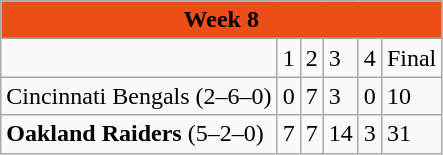<table class="wikitable">
<tr>
<th colspan="60" style="background:#ed4e16;">Week 8</th>
</tr>
<tr>
<td></td>
<td>1</td>
<td>2</td>
<td>3</td>
<td>4</td>
<td>Final</td>
</tr>
<tr>
<td>Cincinnati Bengals (2–6–0)</td>
<td>0</td>
<td>7</td>
<td>3</td>
<td>0</td>
<td>10</td>
</tr>
<tr>
<td><strong>Oakland Raiders</strong> (5–2–0)</td>
<td>7</td>
<td>7</td>
<td>14</td>
<td>3</td>
<td>31</td>
</tr>
</table>
